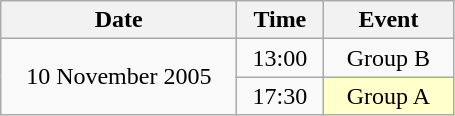<table class = "wikitable" style="text-align:center;">
<tr>
<th width=150>Date</th>
<th width=50>Time</th>
<th width=80>Event</th>
</tr>
<tr>
<td rowspan=2>10 November 2005</td>
<td>13:00</td>
<td>Group B</td>
</tr>
<tr>
<td>17:30</td>
<td bgcolor=ffffcc>Group A</td>
</tr>
</table>
